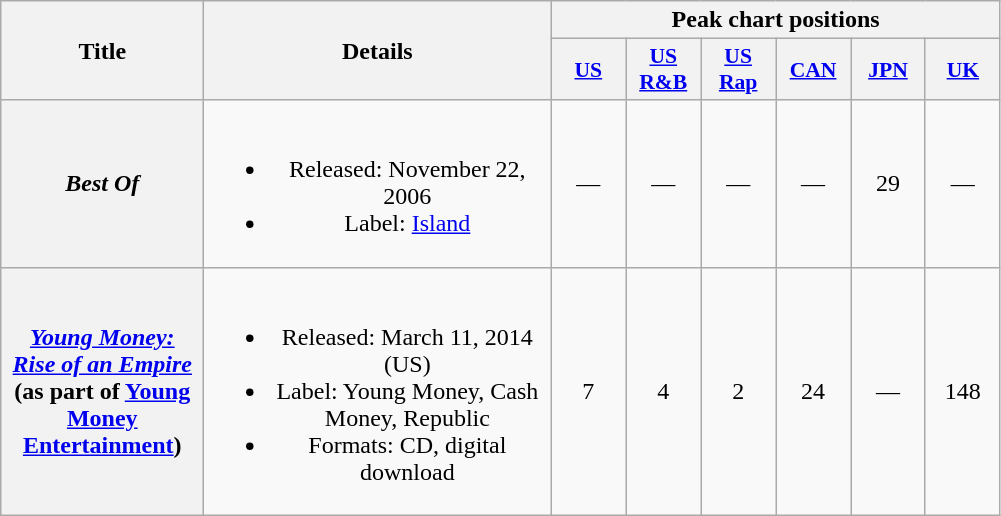<table class="wikitable plainrowheaders" style="text-align:center;">
<tr>
<th scope="col" rowspan="2" style="width:8em;">Title</th>
<th scope="col" rowspan="2" style="width:14em;">Details</th>
<th scope="col" colspan="6">Peak chart positions</th>
</tr>
<tr>
<th scope="col" style="width:3em;font-size:90%;"><a href='#'>US</a><br></th>
<th scope="col" style="width:3em;font-size:90%;"><a href='#'>US<br>R&B</a><br></th>
<th scope="col" style="width:3em;font-size:90%;"><a href='#'>US<br>Rap</a><br></th>
<th scope="col" style="width:3em;font-size:90%;"><a href='#'>CAN</a><br></th>
<th scope="col" style="width:3em;font-size:90%;"><a href='#'>JPN</a><br></th>
<th scope="col" style="width:3em;font-size:90%;"><a href='#'>UK</a><br></th>
</tr>
<tr>
<th scope="row"><em>Best Of</em></th>
<td><br><ul><li>Released: November 22, 2006</li><li>Label: <a href='#'>Island</a></li></ul></td>
<td>—</td>
<td>—</td>
<td>—</td>
<td>—</td>
<td>29</td>
<td>—</td>
</tr>
<tr>
<th scope="row"><em><a href='#'>Young Money: Rise of an Empire</a></em><br><span>(as part of <a href='#'>Young Money Entertainment</a>)</span></th>
<td><br><ul><li>Released: March 11, 2014 <span>(US)</span></li><li>Label: Young Money, Cash Money, Republic</li><li>Formats: CD, digital download</li></ul></td>
<td>7</td>
<td>4</td>
<td>2</td>
<td>24</td>
<td>—</td>
<td>148</td>
</tr>
</table>
